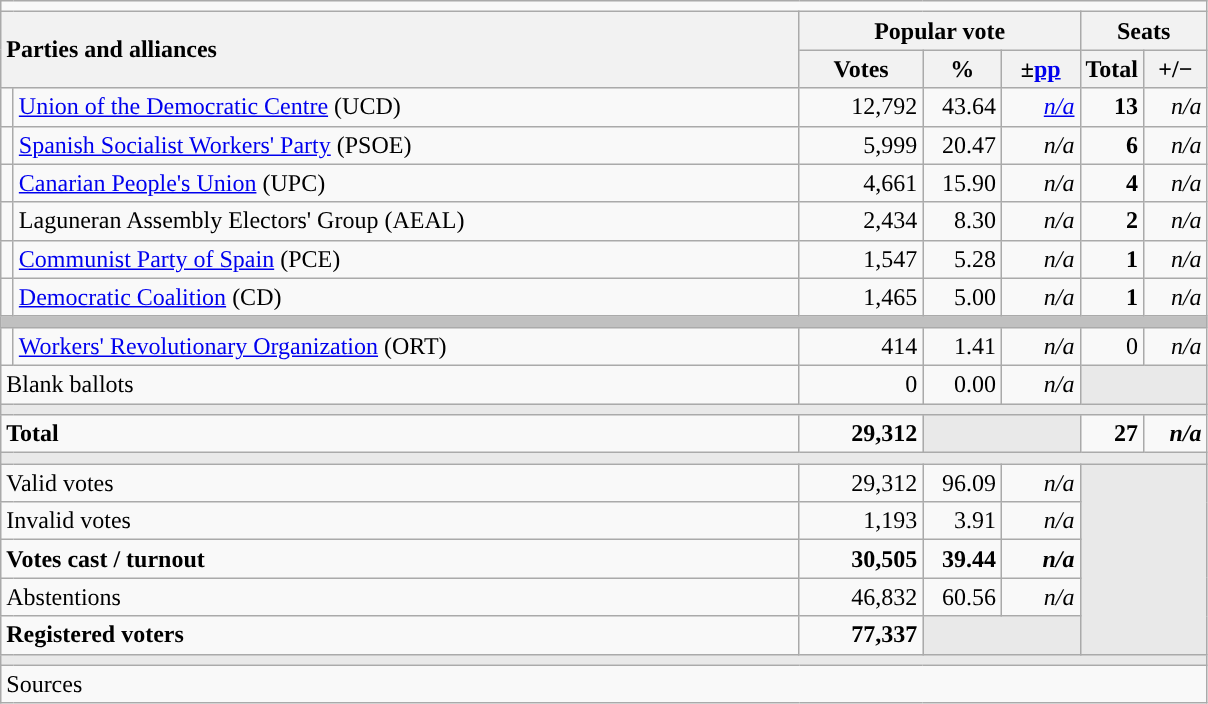<table class="wikitable" style="text-align:right;">
<tr>
<td colspan="7"></td>
</tr>
<tr>
<th style="text-align:left;" rowspan="2" colspan="2" width="525">Parties and alliances</th>
<th colspan="3">Popular vote</th>
<th colspan="2">Seats</th>
</tr>
<tr>
<th width="75">Votes</th>
<th width="45">%</th>
<th width="45">±<a href='#'>pp</a></th>
<th width="35">Total</th>
<th width="35">+/−</th>
</tr>
<tr>
<td width="1" style="color:inherit;background:"></td>
<td align="left"><a href='#'>Union of the Democratic Centre</a> (UCD)</td>
<td>12,792</td>
<td>43.64</td>
<td><em><a href='#'>n/a</a></em></td>
<td><strong>13</strong></td>
<td><em>n/a</em></td>
</tr>
<tr>
<td style="color:inherit;background:"></td>
<td align="left"><a href='#'>Spanish Socialist Workers' Party</a> (PSOE)</td>
<td>5,999</td>
<td>20.47</td>
<td><em>n/a</em></td>
<td><strong>6</strong></td>
<td><em>n/a</em></td>
</tr>
<tr>
<td style="color:inherit;background:"></td>
<td align="left"><a href='#'>Canarian People's Union</a> (UPC)</td>
<td>4,661</td>
<td>15.90</td>
<td><em>n/a</em></td>
<td><strong>4</strong></td>
<td><em>n/a</em></td>
</tr>
<tr>
<td style="color:inherit;background:"></td>
<td align="left">Laguneran Assembly Electors' Group (AEAL)</td>
<td>2,434</td>
<td>8.30</td>
<td><em>n/a</em></td>
<td><strong>2</strong></td>
<td><em>n/a</em></td>
</tr>
<tr>
<td style="color:inherit;background:"></td>
<td align="left"><a href='#'>Communist Party of Spain</a> (PCE)</td>
<td>1,547</td>
<td>5.28</td>
<td><em>n/a</em></td>
<td><strong>1</strong></td>
<td><em>n/a</em></td>
</tr>
<tr>
<td style="color:inherit;background:"></td>
<td align="left"><a href='#'>Democratic Coalition</a> (CD)</td>
<td>1,465</td>
<td>5.00</td>
<td><em>n/a</em></td>
<td><strong>1</strong></td>
<td><em>n/a</em></td>
</tr>
<tr>
<td colspan="7" bgcolor="#C0C0C0"></td>
</tr>
<tr>
<td style="color:inherit;background:"></td>
<td align="left"><a href='#'>Workers' Revolutionary Organization</a> (ORT)</td>
<td>414</td>
<td>1.41</td>
<td><em>n/a</em></td>
<td>0</td>
<td><em>n/a</em></td>
</tr>
<tr>
<td align="left" colspan="2">Blank ballots</td>
<td>0</td>
<td>0.00</td>
<td><em>n/a</em></td>
<td bgcolor="#E9E9E9" colspan="2"></td>
</tr>
<tr>
<td colspan="7" bgcolor="#E9E9E9"></td>
</tr>
<tr style="font-weight:bold;">
<td align="left" colspan="2">Total</td>
<td>29,312</td>
<td bgcolor="#E9E9E9" colspan="2"></td>
<td>27</td>
<td><em>n/a</em></td>
</tr>
<tr>
<td colspan="7" bgcolor="#E9E9E9"></td>
</tr>
<tr>
<td align="left" colspan="2">Valid votes</td>
<td>29,312</td>
<td>96.09</td>
<td><em>n/a</em></td>
<td bgcolor="#E9E9E9" colspan="2" rowspan="5"></td>
</tr>
<tr>
<td align="left" colspan="2">Invalid votes</td>
<td>1,193</td>
<td>3.91</td>
<td><em>n/a</em></td>
</tr>
<tr style="font-weight:bold;">
<td align="left" colspan="2">Votes cast / turnout</td>
<td>30,505</td>
<td>39.44</td>
<td><em>n/a</em></td>
</tr>
<tr>
<td align="left" colspan="2">Abstentions</td>
<td>46,832</td>
<td>60.56</td>
<td><em>n/a</em></td>
</tr>
<tr style="font-weight:bold;">
<td align="left" colspan="2">Registered voters</td>
<td>77,337</td>
<td bgcolor="#E9E9E9" colspan="2"></td>
</tr>
<tr>
<td colspan="7" bgcolor="#E9E9E9"></td>
</tr>
<tr>
<td align="left" colspan="7">Sources</td>
</tr>
</table>
